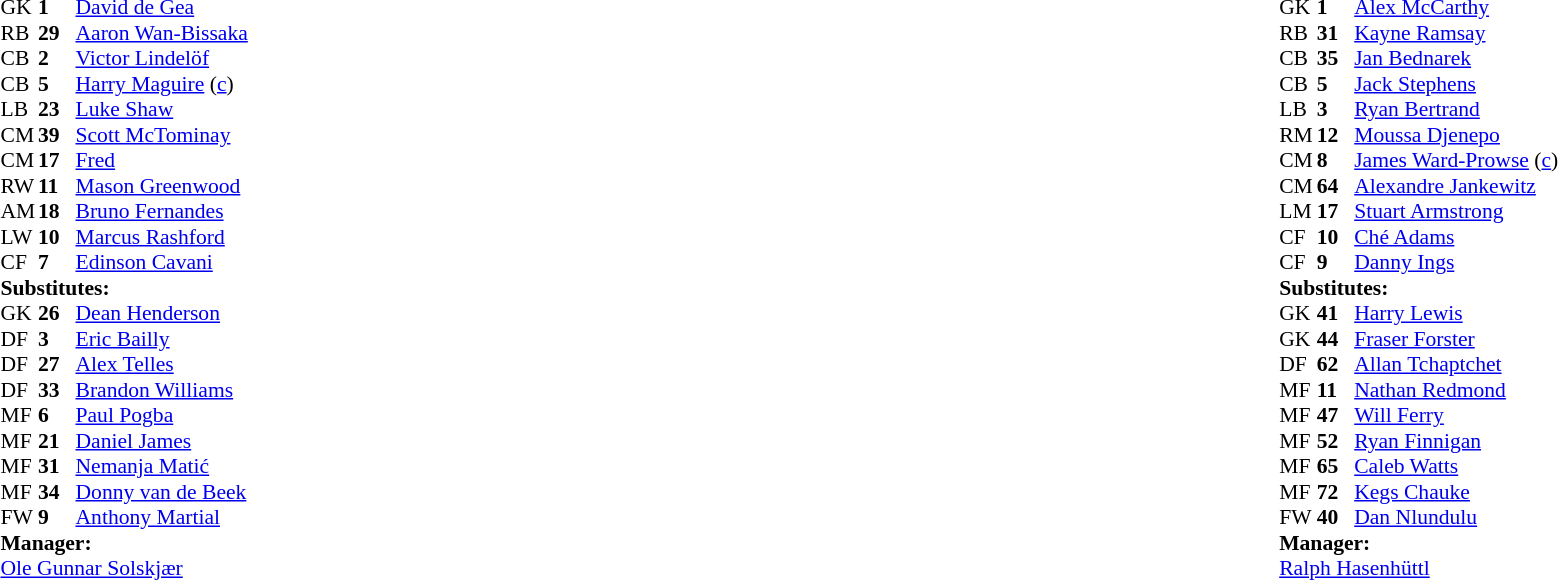<table width=100%>
<tr>
<td valign="top" width="50%"><br><table style=font-size:90% cellspacing=0 cellpadding=0>
<tr>
<th width=25></th>
<th width=25></th>
</tr>
<tr>
<td>GK</td>
<td><strong>1</strong></td>
<td> <a href='#'>David de Gea</a></td>
</tr>
<tr>
<td>RB</td>
<td><strong>29</strong></td>
<td> <a href='#'>Aaron Wan-Bissaka</a></td>
</tr>
<tr>
<td>CB</td>
<td><strong>2</strong></td>
<td> <a href='#'>Victor Lindelöf</a></td>
</tr>
<tr>
<td>CB</td>
<td><strong>5</strong></td>
<td> <a href='#'>Harry Maguire</a> (<a href='#'>c</a>)</td>
<td></td>
</tr>
<tr>
<td>LB</td>
<td><strong>23</strong></td>
<td> <a href='#'>Luke Shaw</a></td>
<td></td>
<td></td>
</tr>
<tr>
<td>CM</td>
<td><strong>39</strong></td>
<td> <a href='#'>Scott McTominay</a></td>
</tr>
<tr>
<td>CM</td>
<td><strong>17</strong></td>
<td> <a href='#'>Fred</a></td>
</tr>
<tr>
<td>RW</td>
<td><strong>11</strong></td>
<td> <a href='#'>Mason Greenwood</a></td>
</tr>
<tr>
<td>AM</td>
<td><strong>18</strong></td>
<td> <a href='#'>Bruno Fernandes</a></td>
</tr>
<tr>
<td>LW</td>
<td><strong>10</strong></td>
<td> <a href='#'>Marcus Rashford</a></td>
<td></td>
<td></td>
</tr>
<tr>
<td>CF</td>
<td><strong>7</strong></td>
<td> <a href='#'>Edinson Cavani</a></td>
<td></td>
<td></td>
</tr>
<tr>
<td colspan=3><strong>Substitutes:</strong></td>
</tr>
<tr>
<td>GK</td>
<td><strong>26</strong></td>
<td> <a href='#'>Dean Henderson</a></td>
</tr>
<tr>
<td>DF</td>
<td><strong>3</strong></td>
<td> <a href='#'>Eric Bailly</a></td>
</tr>
<tr>
<td>DF</td>
<td><strong>27</strong></td>
<td> <a href='#'>Alex Telles</a></td>
</tr>
<tr>
<td>DF</td>
<td><strong>33</strong></td>
<td> <a href='#'>Brandon Williams</a></td>
</tr>
<tr>
<td>MF</td>
<td><strong>6</strong></td>
<td> <a href='#'>Paul Pogba</a></td>
</tr>
<tr>
<td>MF</td>
<td><strong>21</strong></td>
<td> <a href='#'>Daniel James</a></td>
<td></td>
<td></td>
</tr>
<tr>
<td>MF</td>
<td><strong>31</strong></td>
<td> <a href='#'>Nemanja Matić</a></td>
</tr>
<tr>
<td>MF</td>
<td><strong>34</strong></td>
<td> <a href='#'>Donny van de Beek</a></td>
<td></td>
<td></td>
</tr>
<tr>
<td>FW</td>
<td><strong>9</strong></td>
<td> <a href='#'>Anthony Martial</a></td>
<td></td>
<td></td>
</tr>
<tr>
<td colspan=3><strong>Manager:</strong></td>
</tr>
<tr>
<td colspan=4> <a href='#'>Ole Gunnar Solskjær</a></td>
</tr>
</table>
</td>
<td valign="top"></td>
<td valign="top" width="50%"><br><table style="font-size: 90%" cellspacing="0" cellpadding="0" align=center>
<tr>
<th width=25></th>
<th width=25></th>
</tr>
<tr>
<td>GK</td>
<td><strong>1</strong></td>
<td> <a href='#'>Alex McCarthy</a></td>
</tr>
<tr>
<td>RB</td>
<td><strong>31</strong></td>
<td> <a href='#'>Kayne Ramsay</a></td>
<td></td>
</tr>
<tr>
<td>CB</td>
<td><strong>35</strong></td>
<td> <a href='#'>Jan Bednarek</a></td>
<td></td>
</tr>
<tr>
<td>CB</td>
<td><strong>5</strong></td>
<td> <a href='#'>Jack Stephens</a></td>
<td></td>
</tr>
<tr>
<td>LB</td>
<td><strong>3</strong></td>
<td> <a href='#'>Ryan Bertrand</a></td>
</tr>
<tr>
<td>RM</td>
<td><strong>12</strong></td>
<td> <a href='#'>Moussa Djenepo</a></td>
<td></td>
<td></td>
</tr>
<tr>
<td>CM</td>
<td><strong>8</strong></td>
<td> <a href='#'>James Ward-Prowse</a> (<a href='#'>c</a>)</td>
</tr>
<tr>
<td>CM</td>
<td><strong>64</strong></td>
<td> <a href='#'>Alexandre Jankewitz</a></td>
<td></td>
</tr>
<tr>
<td>LM</td>
<td><strong>17</strong></td>
<td> <a href='#'>Stuart Armstrong</a></td>
<td></td>
</tr>
<tr>
<td>CF</td>
<td><strong>10</strong></td>
<td> <a href='#'>Ché Adams</a></td>
</tr>
<tr>
<td>CF</td>
<td><strong>9</strong></td>
<td> <a href='#'>Danny Ings</a></td>
<td></td>
<td></td>
</tr>
<tr>
<td colspan=3><strong>Substitutes:</strong></td>
</tr>
<tr>
<td>GK</td>
<td><strong>41</strong></td>
<td> <a href='#'>Harry Lewis</a></td>
</tr>
<tr>
<td>GK</td>
<td><strong>44</strong></td>
<td> <a href='#'>Fraser Forster</a></td>
</tr>
<tr>
<td>DF</td>
<td><strong>62</strong></td>
<td> <a href='#'>Allan Tchaptchet</a></td>
<td></td>
<td></td>
</tr>
<tr>
<td>MF</td>
<td><strong>11</strong></td>
<td> <a href='#'>Nathan Redmond</a></td>
<td></td>
<td></td>
</tr>
<tr>
<td>MF</td>
<td><strong>47</strong></td>
<td> <a href='#'>Will Ferry</a></td>
</tr>
<tr>
<td>MF</td>
<td><strong>52</strong></td>
<td> <a href='#'>Ryan Finnigan</a></td>
</tr>
<tr>
<td>MF</td>
<td><strong>65</strong></td>
<td> <a href='#'>Caleb Watts</a></td>
</tr>
<tr>
<td>MF</td>
<td><strong>72</strong></td>
<td> <a href='#'>Kegs Chauke</a></td>
</tr>
<tr>
<td>FW</td>
<td><strong>40</strong></td>
<td> <a href='#'>Dan Nlundulu</a></td>
</tr>
<tr>
<td colspan=3><strong>Manager:</strong></td>
</tr>
<tr>
<td colspan=4> <a href='#'>Ralph Hasenhüttl</a></td>
</tr>
</table>
</td>
</tr>
</table>
